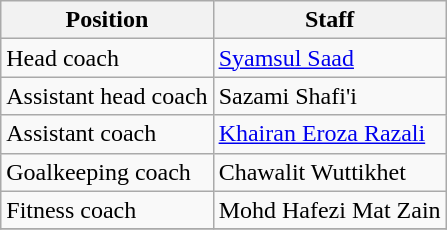<table class="wikitable">
<tr>
<th>Position</th>
<th>Staff</th>
</tr>
<tr>
<td>Head coach</td>
<td> <a href='#'>Syamsul Saad</a></td>
</tr>
<tr>
<td>Assistant head coach</td>
<td> Sazami Shafi'i</td>
</tr>
<tr>
<td>Assistant coach</td>
<td> <a href='#'>Khairan Eroza Razali</a></td>
</tr>
<tr>
<td>Goalkeeping coach</td>
<td> Chawalit Wuttikhet</td>
</tr>
<tr>
<td>Fitness coach</td>
<td> Mohd Hafezi Mat Zain</td>
</tr>
<tr>
</tr>
</table>
